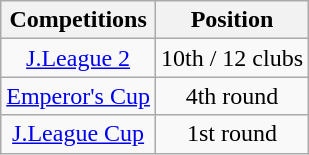<table class="wikitable" style="text-align:center;">
<tr>
<th>Competitions</th>
<th>Position</th>
</tr>
<tr>
<td><a href='#'>J.League 2</a></td>
<td>10th / 12 clubs</td>
</tr>
<tr>
<td><a href='#'>Emperor's Cup</a></td>
<td>4th round</td>
</tr>
<tr>
<td><a href='#'>J.League Cup</a></td>
<td>1st round</td>
</tr>
</table>
